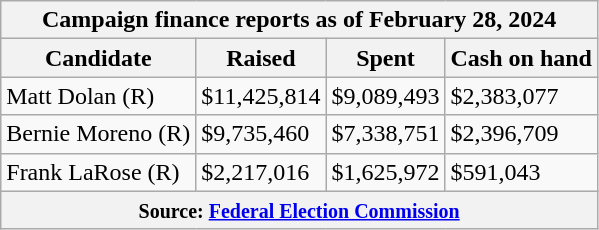<table class="wikitable sortable">
<tr>
<th colspan=4>Campaign finance reports as of February 28, 2024</th>
</tr>
<tr style="text-align:center;">
<th>Candidate</th>
<th>Raised</th>
<th>Spent</th>
<th>Cash on hand</th>
</tr>
<tr>
<td>Matt Dolan (R)</td>
<td>$11,425,814</td>
<td>$9,089,493</td>
<td>$2,383,077</td>
</tr>
<tr>
<td>Bernie Moreno (R)</td>
<td>$9,735,460</td>
<td>$7,338,751</td>
<td>$2,396,709</td>
</tr>
<tr>
<td>Frank LaRose (R)</td>
<td>$2,217,016</td>
<td>$1,625,972</td>
<td>$591,043</td>
</tr>
<tr>
<th colspan="4"><small>Source: <a href='#'>Federal Election Commission</a></small></th>
</tr>
</table>
